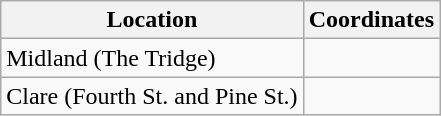<table class="wikitable">
<tr>
<th>Location</th>
<th>Coordinates</th>
</tr>
<tr>
<td>Midland (The Tridge)</td>
<td></td>
</tr>
<tr>
<td>Clare (Fourth St. and Pine St.)</td>
<td></td>
</tr>
</table>
